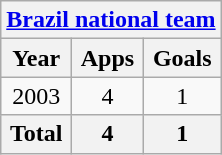<table class="wikitable" style="text-align:center">
<tr>
<th colspan=3><a href='#'>Brazil national team</a></th>
</tr>
<tr>
<th>Year</th>
<th>Apps</th>
<th>Goals</th>
</tr>
<tr>
<td>2003</td>
<td>4</td>
<td>1</td>
</tr>
<tr>
<th>Total</th>
<th>4</th>
<th>1</th>
</tr>
</table>
